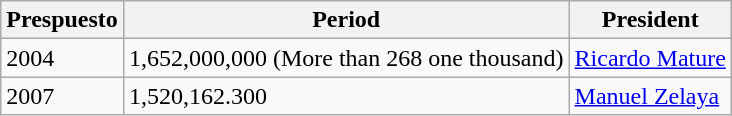<table style="margin-bottom: 10px;" class="wikitable">
<tr>
<th>Prespuesto</th>
<th>Period</th>
<th>President</th>
</tr>
<tr>
<td>2004</td>
<td>1,652,000,000 (More than 268 one thousand)</td>
<td><a href='#'>Ricardo Mature</a></td>
</tr>
<tr>
<td>2007</td>
<td>1,520,162.300</td>
<td><a href='#'>Manuel Zelaya</a></td>
</tr>
</table>
